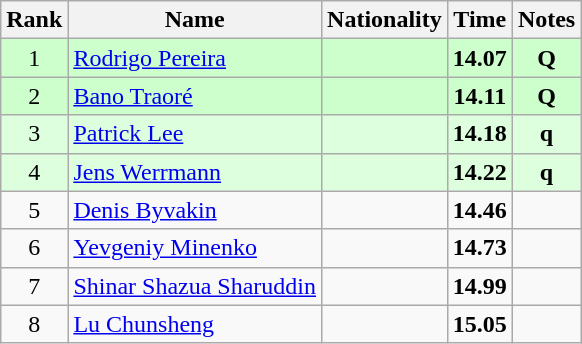<table class="wikitable sortable" style="text-align:center">
<tr>
<th>Rank</th>
<th>Name</th>
<th>Nationality</th>
<th>Time</th>
<th>Notes</th>
</tr>
<tr bgcolor=ccffcc>
<td>1</td>
<td align=left><a href='#'>Rodrigo Pereira</a></td>
<td align=left></td>
<td><strong>14.07</strong></td>
<td><strong>Q</strong></td>
</tr>
<tr bgcolor=ccffcc>
<td>2</td>
<td align=left><a href='#'>Bano Traoré</a></td>
<td align=left></td>
<td><strong>14.11</strong></td>
<td><strong>Q</strong></td>
</tr>
<tr bgcolor=ddffdd>
<td>3</td>
<td align=left><a href='#'>Patrick Lee</a></td>
<td align=left></td>
<td><strong>14.18</strong></td>
<td><strong>q</strong></td>
</tr>
<tr bgcolor=ddffdd>
<td>4</td>
<td align=left><a href='#'>Jens Werrmann</a></td>
<td align=left></td>
<td><strong>14.22</strong></td>
<td><strong>q</strong></td>
</tr>
<tr>
<td>5</td>
<td align=left><a href='#'>Denis Byvakin</a></td>
<td align=left></td>
<td><strong>14.46</strong></td>
<td></td>
</tr>
<tr>
<td>6</td>
<td align=left><a href='#'>Yevgeniy Minenko</a></td>
<td align=left></td>
<td><strong>14.73</strong></td>
<td></td>
</tr>
<tr>
<td>7</td>
<td align=left><a href='#'>Shinar Shazua Sharuddin</a></td>
<td align=left></td>
<td><strong>14.99</strong></td>
<td></td>
</tr>
<tr>
<td>8</td>
<td align=left><a href='#'>Lu Chunsheng</a></td>
<td align=left></td>
<td><strong>15.05</strong></td>
<td></td>
</tr>
</table>
